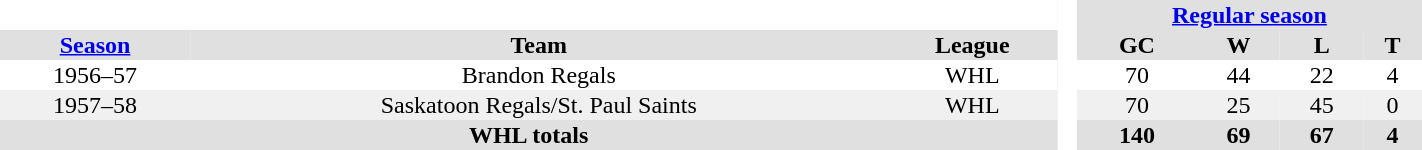<table BORDER="0" CELLPADDING="1" CELLSPACING="0" width="75%" style="text-align:center">
<tr bgcolor="#e0e0e0">
<th colspan="3" bgcolor="#ffffff"> </th>
<th rowspan="99" bgcolor="#ffffff"> </th>
<th colspan="5"><a href='#'>Regular season</a></th>
</tr>
<tr bgcolor="#e0e0e0">
<th><a href='#'>Season</a></th>
<th>Team</th>
<th>League</th>
<th>GC</th>
<th>W</th>
<th>L</th>
<th>T</th>
</tr>
<tr>
<td>1956–57</td>
<td>Brandon Regals</td>
<td>WHL</td>
<td>70</td>
<td>44</td>
<td>22</td>
<td>4</td>
</tr>
<tr bgcolor="#f0f0f0">
<td>1957–58</td>
<td>Saskatoon Regals/St. Paul Saints</td>
<td>WHL</td>
<td>70</td>
<td>25</td>
<td>45</td>
<td>0</td>
</tr>
<tr bgcolor="#e0e0e0">
<th colspan="3">WHL totals</th>
<th>140</th>
<th>69</th>
<th>67</th>
<th>4</th>
</tr>
</table>
